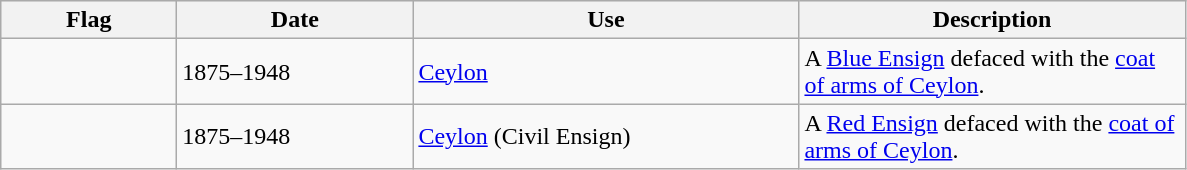<table class="wikitable">
<tr style="background:#efefef;">
<th style="width:110px;">Flag</th>
<th style="width:150px;">Date</th>
<th style="width:250px;">Use</th>
<th style="width:250px;">Description</th>
</tr>
<tr>
<td></td>
<td>1875–1948</td>
<td><a href='#'>Ceylon</a></td>
<td>A <a href='#'>Blue Ensign</a> defaced with the <a href='#'>coat of arms of Ceylon</a>.</td>
</tr>
<tr>
<td></td>
<td>1875–1948</td>
<td><a href='#'>Ceylon</a> (Civil Ensign)</td>
<td>A <a href='#'>Red Ensign</a> defaced with the <a href='#'>coat of arms of Ceylon</a>.</td>
</tr>
</table>
